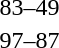<table style="text-align:center">
<tr>
<th width=200></th>
<th width=100></th>
<th width=200></th>
</tr>
<tr>
<td align=right><strong></strong></td>
<td align=center>83–49</td>
<td align=left></td>
</tr>
<tr>
<td align=right><strong></strong></td>
<td align=center>97–87</td>
<td align=left></td>
</tr>
</table>
